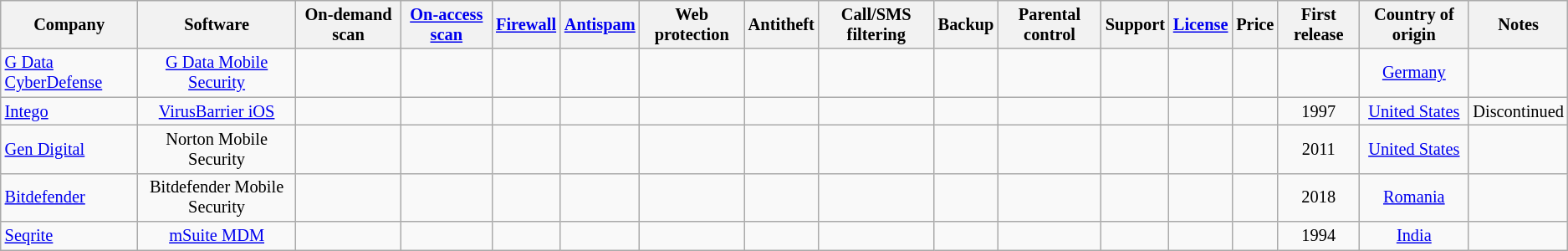<table class="wikitable sortable sort-under" style="font-size: 85%; text-align: center; width: auto;">
<tr>
<th>Company</th>
<th>Software</th>
<th>On-demand scan</th>
<th><a href='#'>On-access scan</a></th>
<th><a href='#'>Firewall</a></th>
<th><a href='#'>Antispam</a></th>
<th>Web protection</th>
<th>Antitheft</th>
<th>Call/SMS filtering</th>
<th>Backup</th>
<th>Parental control</th>
<th>Support</th>
<th><a href='#'>License</a></th>
<th>Price</th>
<th>First release</th>
<th>Country of origin</th>
<th>Notes</th>
</tr>
<tr>
<td align=left><a href='#'>G Data CyberDefense</a></td>
<td><a href='#'>G Data Mobile Security</a></td>
<td></td>
<td></td>
<td></td>
<td></td>
<td></td>
<td></td>
<td></td>
<td></td>
<td></td>
<td></td>
<td></td>
<td></td>
<td></td>
<td><a href='#'>Germany</a></td>
<td></td>
</tr>
<tr>
<td align=left><a href='#'>Intego</a></td>
<td><a href='#'>VirusBarrier iOS</a></td>
<td></td>
<td></td>
<td></td>
<td></td>
<td></td>
<td></td>
<td></td>
<td></td>
<td></td>
<td></td>
<td></td>
<td></td>
<td>1997</td>
<td><a href='#'>United States</a></td>
<td>Discontinued</td>
</tr>
<tr>
<td align=left><a href='#'>Gen Digital</a></td>
<td>Norton Mobile Security</td>
<td></td>
<td></td>
<td></td>
<td></td>
<td></td>
<td></td>
<td></td>
<td></td>
<td></td>
<td></td>
<td></td>
<td></td>
<td>2011</td>
<td><a href='#'>United States</a></td>
<td></td>
</tr>
<tr>
<td align=left><a href='#'>Bitdefender</a></td>
<td>Bitdefender Mobile Security</td>
<td></td>
<td></td>
<td></td>
<td></td>
<td></td>
<td></td>
<td></td>
<td></td>
<td></td>
<td></td>
<td></td>
<td></td>
<td>2018</td>
<td><a href='#'>Romania</a></td>
<td></td>
</tr>
<tr>
<td align=left><a href='#'>Seqrite</a></td>
<td><a href='#'>mSuite MDM</a></td>
<td></td>
<td></td>
<td></td>
<td></td>
<td></td>
<td></td>
<td></td>
<td></td>
<td></td>
<td></td>
<td></td>
<td></td>
<td>1994</td>
<td><a href='#'>India</a></td>
<td></td>
</tr>
</table>
